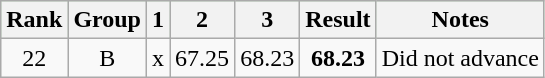<table class="wikitable" style="text-align:center;">
<tr bgcolor="bbf3bb">
<th>Rank</th>
<th>Group</th>
<th>1</th>
<th>2</th>
<th>3</th>
<th>Result</th>
<th>Notes</th>
</tr>
<tr>
<td>22</td>
<td>B</td>
<td>x</td>
<td>67.25</td>
<td>68.23</td>
<td><strong>68.23</strong></td>
<td>Did not advance</td>
</tr>
</table>
